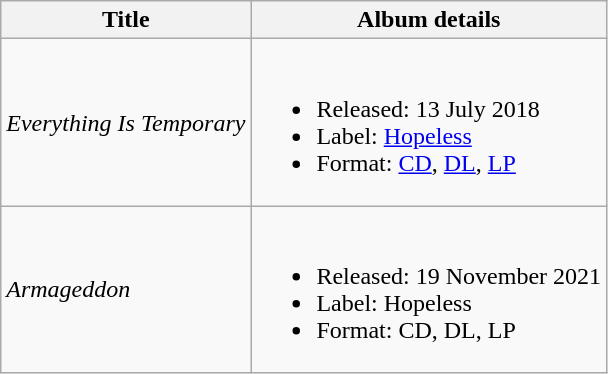<table class="wikitable">
<tr>
<th>Title</th>
<th>Album details</th>
</tr>
<tr>
<td><em>Everything Is Temporary</em></td>
<td><br><ul><li>Released: 13 July 2018</li><li>Label: <a href='#'>Hopeless</a></li><li>Format: <a href='#'>CD</a>, <a href='#'>DL</a>, <a href='#'>LP</a></li></ul></td>
</tr>
<tr>
<td><em>Armageddon</em></td>
<td><br><ul><li>Released: 19 November 2021</li><li>Label: Hopeless</li><li>Format: CD, DL, LP</li></ul></td>
</tr>
</table>
